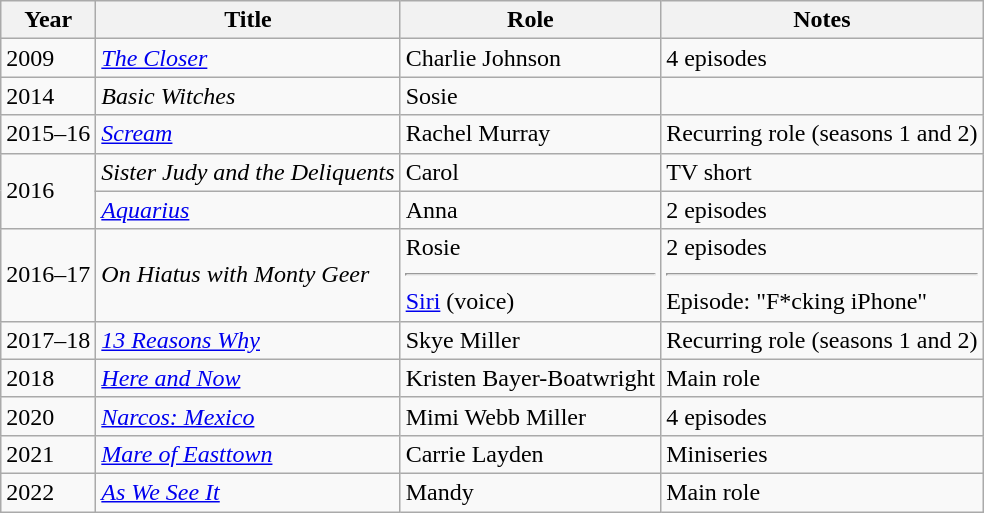<table class="wikitable sortable">
<tr>
<th>Year</th>
<th>Title</th>
<th>Role</th>
<th class="unsortable">Notes</th>
</tr>
<tr>
<td>2009</td>
<td><em><a href='#'>The Closer</a></em></td>
<td>Charlie Johnson</td>
<td>4 episodes</td>
</tr>
<tr>
<td>2014</td>
<td><em>Basic Witches</em></td>
<td>Sosie</td>
<td></td>
</tr>
<tr>
<td>2015–16</td>
<td><em><a href='#'>Scream</a></em></td>
<td>Rachel Murray</td>
<td>Recurring role (seasons 1 and 2)</td>
</tr>
<tr>
<td rowspan="2">2016</td>
<td><em>Sister Judy and the Deliquents</em></td>
<td>Carol</td>
<td>TV short</td>
</tr>
<tr>
<td><em><a href='#'>Aquarius</a></em></td>
<td>Anna</td>
<td>2 episodes</td>
</tr>
<tr>
<td>2016–17</td>
<td><em>On Hiatus with Monty Geer</em></td>
<td>Rosie<hr><a href='#'>Siri</a> (voice)</td>
<td>2 episodes<hr>Episode: "F*cking iPhone"</td>
</tr>
<tr>
<td>2017–18</td>
<td><em><a href='#'>13 Reasons Why</a></em></td>
<td>Skye Miller</td>
<td>Recurring role (seasons 1 and 2)</td>
</tr>
<tr>
<td>2018</td>
<td><em><a href='#'>Here and Now</a></em></td>
<td>Kristen Bayer-Boatwright</td>
<td>Main role</td>
</tr>
<tr>
<td>2020</td>
<td><em><a href='#'>Narcos: Mexico</a></em></td>
<td>Mimi Webb Miller</td>
<td>4 episodes</td>
</tr>
<tr>
<td>2021</td>
<td><em><a href='#'>Mare of Easttown</a></em></td>
<td>Carrie Layden</td>
<td>Miniseries</td>
</tr>
<tr>
<td>2022</td>
<td><em><a href='#'>As We See It</a></em></td>
<td>Mandy</td>
<td>Main role</td>
</tr>
</table>
